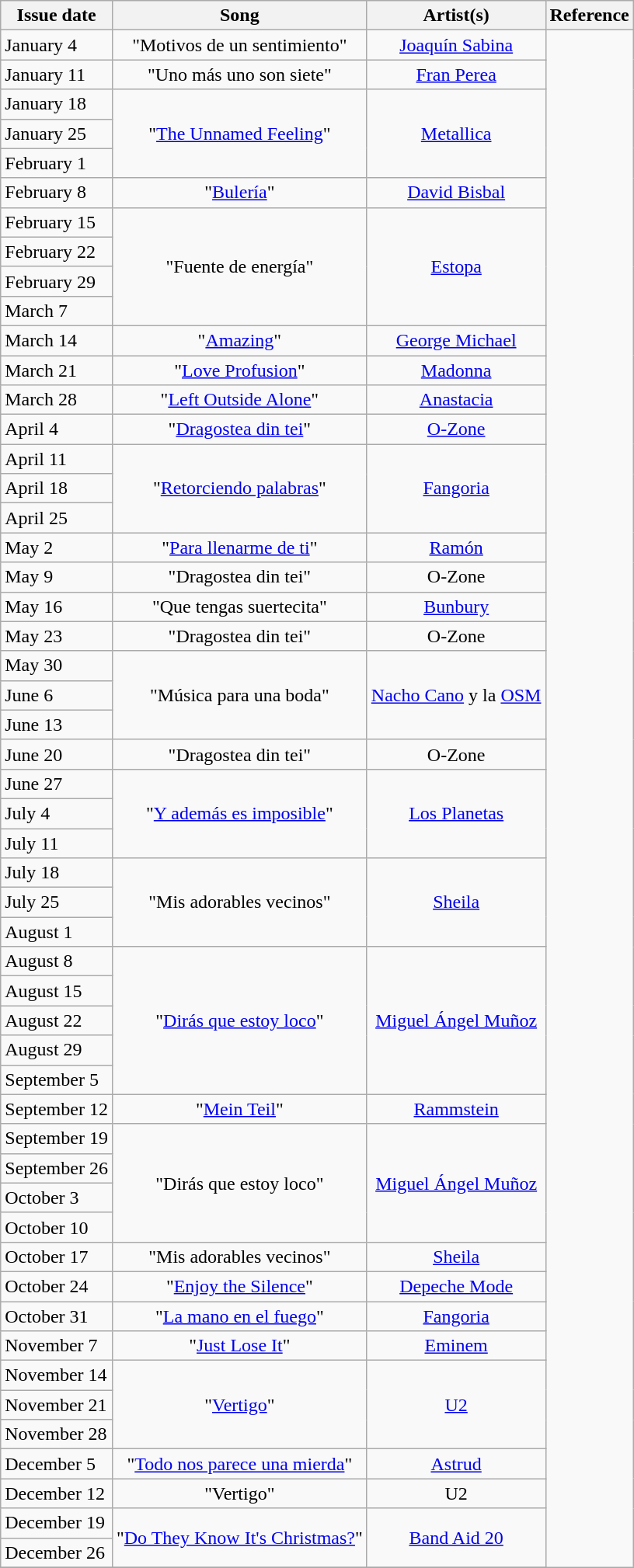<table class="wikitable">
<tr>
<th>Issue date</th>
<th>Song</th>
<th>Artist(s)</th>
<th>Reference</th>
</tr>
<tr>
<td>January 4</td>
<td style="text-align: center;">"Motivos de un sentimiento"</td>
<td style="text-align: center;"><a href='#'>Joaquín Sabina</a></td>
</tr>
<tr>
<td>January 11</td>
<td style="text-align: center;">"Uno más uno son siete"</td>
<td style="text-align: center;"><a href='#'>Fran Perea</a></td>
</tr>
<tr>
<td>January 18</td>
<td style="text-align: center;" rowspan="3">"<a href='#'>The Unnamed Feeling</a>"</td>
<td style="text-align: center;" rowspan="3"><a href='#'>Metallica</a></td>
</tr>
<tr>
<td>January 25</td>
</tr>
<tr>
<td>February 1</td>
</tr>
<tr>
<td>February 8</td>
<td style="text-align: center;" rowspan="1">"<a href='#'>Bulería</a>"</td>
<td style="text-align: center;" rowspan="1"><a href='#'>David Bisbal</a></td>
</tr>
<tr>
<td>February 15</td>
<td style="text-align: center;" rowspan="4">"Fuente de energía"</td>
<td style="text-align: center;" rowspan="4"><a href='#'>Estopa</a></td>
</tr>
<tr>
<td>February 22</td>
</tr>
<tr>
<td>February 29</td>
</tr>
<tr>
<td>March 7</td>
</tr>
<tr>
<td>March 14</td>
<td style="text-align: center;" rowspan="1">"<a href='#'>Amazing</a>"</td>
<td style="text-align: center;" rowspan="1"><a href='#'>George Michael</a></td>
</tr>
<tr>
<td>March 21</td>
<td style="text-align: center;" rowspan="1">"<a href='#'>Love Profusion</a>"</td>
<td style="text-align: center;" rowspan="1"><a href='#'>Madonna</a></td>
</tr>
<tr>
<td>March 28</td>
<td style="text-align: center;" rowspan="1">"<a href='#'>Left Outside Alone</a>"</td>
<td style="text-align: center;" rowspan="1"><a href='#'>Anastacia</a></td>
</tr>
<tr>
<td>April 4</td>
<td style="text-align: center;" rowspan="1">"<a href='#'>Dragostea din tei</a>"</td>
<td style="text-align: center;" rowspan="1"><a href='#'>O-Zone</a></td>
</tr>
<tr>
<td>April 11</td>
<td style="text-align: center;" rowspan="3">"<a href='#'>Retorciendo palabras</a>"</td>
<td style="text-align: center;" rowspan="3"><a href='#'>Fangoria</a></td>
</tr>
<tr>
<td>April 18</td>
</tr>
<tr>
<td>April 25</td>
</tr>
<tr>
<td>May 2</td>
<td style="text-align: center;" rowspan="1">"<a href='#'>Para llenarme de ti</a>"</td>
<td style="text-align: center;" rowspan="1"><a href='#'>Ramón</a></td>
</tr>
<tr>
<td>May 9</td>
<td style="text-align: center;" rowspan="1">"Dragostea din tei"</td>
<td style="text-align: center;" rowspan="1">O-Zone</td>
</tr>
<tr>
<td>May 16</td>
<td style="text-align: center;" rowspan="1">"Que tengas suertecita"</td>
<td style="text-align: center;" rowspan="1"><a href='#'>Bunbury</a></td>
</tr>
<tr>
<td>May 23</td>
<td style="text-align: center;" rowspan="1">"Dragostea din tei"</td>
<td style="text-align: center;" rowspan="1">O-Zone</td>
</tr>
<tr>
<td>May 30</td>
<td style="text-align: center;" rowspan="3">"Música para una boda"</td>
<td style="text-align: center;" rowspan="3"><a href='#'>Nacho Cano</a> y la <a href='#'>OSM</a></td>
</tr>
<tr>
<td>June 6</td>
</tr>
<tr>
<td>June 13</td>
</tr>
<tr>
<td>June 20</td>
<td style="text-align: center;" rowspan="1">"Dragostea din tei"</td>
<td style="text-align: center;" rowspan="1">O-Zone</td>
</tr>
<tr>
<td>June 27</td>
<td style="text-align: center;" rowspan="3">"<a href='#'>Y además es imposible</a>"</td>
<td style="text-align: center;" rowspan="3"><a href='#'>Los Planetas</a></td>
</tr>
<tr>
<td>July 4</td>
</tr>
<tr>
<td>July 11</td>
</tr>
<tr>
<td>July 18</td>
<td style="text-align: center;" rowspan="3">"Mis adorables vecinos"</td>
<td style="text-align: center;" rowspan="3"><a href='#'>Sheila</a></td>
</tr>
<tr>
<td>July 25</td>
</tr>
<tr>
<td>August 1</td>
</tr>
<tr>
<td>August 8</td>
<td style="text-align: center;" rowspan="5">"<a href='#'>Dirás que estoy loco</a>"</td>
<td style="text-align: center;" rowspan="5"><a href='#'>Miguel Ángel Muñoz</a></td>
</tr>
<tr>
<td>August 15</td>
</tr>
<tr>
<td>August 22</td>
</tr>
<tr>
<td>August 29</td>
</tr>
<tr>
<td>September 5</td>
</tr>
<tr>
<td>September 12</td>
<td style="text-align: center;" rowspan="1">"<a href='#'>Mein Teil</a>"</td>
<td style="text-align: center;" rowspan="1"><a href='#'>Rammstein</a></td>
</tr>
<tr>
<td>September 19</td>
<td style="text-align: center;" rowspan="4">"Dirás que estoy loco"</td>
<td style="text-align: center;" rowspan="4"><a href='#'>Miguel Ángel Muñoz</a></td>
</tr>
<tr>
<td>September 26</td>
</tr>
<tr>
<td>October 3</td>
</tr>
<tr>
<td>October 10</td>
</tr>
<tr>
<td>October 17</td>
<td style="text-align: center;" rowspan="1">"Mis adorables vecinos"</td>
<td style="text-align: center;" rowspan="1"><a href='#'>Sheila</a></td>
</tr>
<tr>
<td>October 24</td>
<td style="text-align: center;" rowspan="1">"<a href='#'>Enjoy the Silence</a>"</td>
<td style="text-align: center;" rowspan="1"><a href='#'>Depeche Mode</a></td>
</tr>
<tr>
<td>October 31</td>
<td style="text-align: center;" rowspan="1">"<a href='#'>La mano en el fuego</a>"</td>
<td style="text-align: center;" rowspan="1"><a href='#'>Fangoria</a></td>
</tr>
<tr>
<td>November 7</td>
<td style="text-align: center;" rowspan="1">"<a href='#'>Just Lose It</a>"</td>
<td style="text-align: center;" rowspan="1"><a href='#'>Eminem</a></td>
</tr>
<tr>
<td>November 14</td>
<td style="text-align: center;" rowspan="3">"<a href='#'>Vertigo</a>"</td>
<td style="text-align: center;" rowspan="3"><a href='#'>U2</a></td>
</tr>
<tr>
<td>November 21</td>
</tr>
<tr>
<td>November 28</td>
</tr>
<tr>
<td>December 5</td>
<td style="text-align: center;" rowspan="1">"<a href='#'>Todo nos parece una mierda</a>"</td>
<td style="text-align: center;" rowspan="1"><a href='#'>Astrud</a></td>
</tr>
<tr>
<td>December 12</td>
<td style="text-align: center;" rowspan="1">"Vertigo"</td>
<td style="text-align: center;" rowspan="1">U2</td>
</tr>
<tr>
<td>December 19</td>
<td style="text-align: center;" rowspan="2">"<a href='#'>Do They Know It's Christmas?</a>"</td>
<td style="text-align: center;" rowspan="2"><a href='#'>Band Aid 20</a></td>
</tr>
<tr>
<td>December 26</td>
</tr>
<tr>
</tr>
</table>
